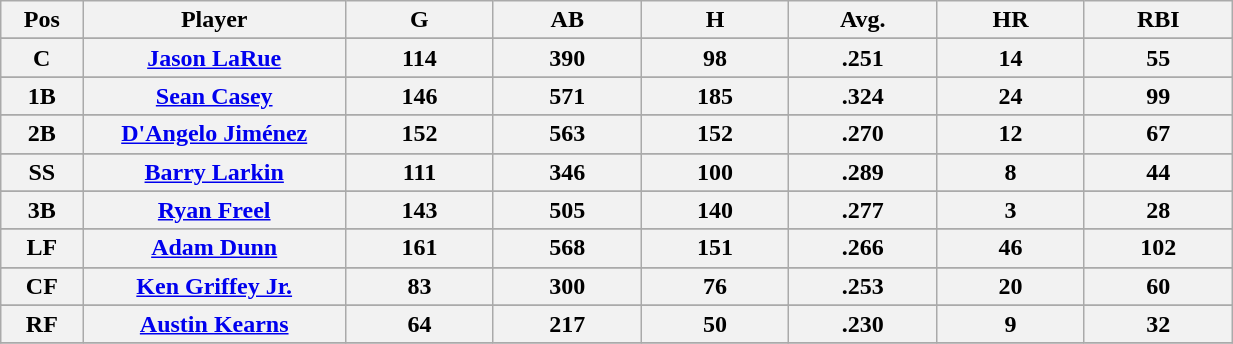<table class="wikitable sortable">
<tr>
<th bgcolor="#DDDDFF" width="5%">Pos</th>
<th bgcolor="#DDDDFF" width="16%">Player</th>
<th bgcolor="#DDDDFF" width="9%">G</th>
<th bgcolor="#DDDDFF" width="9%">AB</th>
<th bgcolor="#DDDDFF" width="9%">H</th>
<th bgcolor="#DDDDFF" width="9%">Avg.</th>
<th bgcolor="#DDDDFF" width="9%">HR</th>
<th bgcolor="#DDDDFF" width="9%">RBI</th>
</tr>
<tr align="center">
</tr>
<tr>
<th bgcolor="#DDDDFF" width="5%">C</th>
<th bgcolor="#DDDDFF" width="16%"><a href='#'>Jason LaRue</a></th>
<th bgcolor="#DDDDFF" width="9%">114</th>
<th bgcolor="#DDDDFF" width="9%">390</th>
<th bgcolor="#DDDDFF" width="9%">98</th>
<th bgcolor="#DDDDFF" width="9%">.251</th>
<th bgcolor="#DDDDFF" width="9%">14</th>
<th bgcolor="#DDDDFF" width="9%">55</th>
</tr>
<tr align="center">
</tr>
<tr>
<th bgcolor="#DDDDFF" width="5%">1B</th>
<th bgcolor="#DDDDFF" width="16%"><a href='#'>Sean Casey</a></th>
<th bgcolor="#DDDDFF" width="9%">146</th>
<th bgcolor="#DDDDFF" width="9%">571</th>
<th bgcolor="#DDDDFF" width="9%">185</th>
<th bgcolor="#DDDDFF" width="9%">.324</th>
<th bgcolor="#DDDDFF" width="9%">24</th>
<th bgcolor="#DDDDFF" width="9%">99</th>
</tr>
<tr align="center">
</tr>
<tr>
<th bgcolor="#DDDDFF" width="5%">2B</th>
<th bgcolor="#DDDDFF" width="16%"><a href='#'>D'Angelo Jiménez</a></th>
<th bgcolor="#DDDDFF" width="9%">152</th>
<th bgcolor="#DDDDFF" width="9%">563</th>
<th bgcolor="#DDDDFF" width="9%">152</th>
<th bgcolor="#DDDDFF" width="9%">.270</th>
<th bgcolor="#DDDDFF" width="9%">12</th>
<th bgcolor="#DDDDFF" width="9%">67</th>
</tr>
<tr align="center">
</tr>
<tr>
<th bgcolor="#DDDDFF" width="5%">SS</th>
<th bgcolor="#DDDDFF" width="16%"><a href='#'>Barry Larkin</a></th>
<th bgcolor="#DDDDFF" width="9%">111</th>
<th bgcolor="#DDDDFF" width="9%">346</th>
<th bgcolor="#DDDDFF" width="9%">100</th>
<th bgcolor="#DDDDFF" width="9%">.289</th>
<th bgcolor="#DDDDFF" width="9%">8</th>
<th bgcolor="#DDDDFF" width="9%">44</th>
</tr>
<tr align="center">
</tr>
<tr>
<th bgcolor="#DDDDFF" width="5%">3B</th>
<th bgcolor="#DDDDFF" width="16%"><a href='#'>Ryan Freel</a></th>
<th bgcolor="#DDDDFF" width="9%">143</th>
<th bgcolor="#DDDDFF" width="9%">505</th>
<th bgcolor="#DDDDFF" width="9%">140</th>
<th bgcolor="#DDDDFF" width="9%">.277</th>
<th bgcolor="#DDDDFF" width="9%">3</th>
<th bgcolor="#DDDDFF" width="9%">28</th>
</tr>
<tr align="center">
</tr>
<tr>
<th bgcolor="#DDDDFF" width="5%">LF</th>
<th bgcolor="#DDDDFF" width="16%"><a href='#'>Adam Dunn</a></th>
<th bgcolor="#DDDDFF" width="9%">161</th>
<th bgcolor="#DDDDFF" width="9%">568</th>
<th bgcolor="#DDDDFF" width="9%">151</th>
<th bgcolor="#DDDDFF" width="9%">.266</th>
<th bgcolor="#DDDDFF" width="9%">46</th>
<th bgcolor="#DDDDFF" width="9%">102</th>
</tr>
<tr align="center">
</tr>
<tr>
<th bgcolor="#DDDDFF" width="5%">CF</th>
<th bgcolor="#DDDDFF" width="16%"><a href='#'>Ken Griffey Jr.</a></th>
<th bgcolor="#DDDDFF" width="9%">83</th>
<th bgcolor="#DDDDFF" width="9%">300</th>
<th bgcolor="#DDDDFF" width="9%">76</th>
<th bgcolor="#DDDDFF" width="9%">.253</th>
<th bgcolor="#DDDDFF" width="9%">20</th>
<th bgcolor="#DDDDFF" width="9%">60</th>
</tr>
<tr align="center">
</tr>
<tr>
<th bgcolor="#DDDDFF" width="5%">RF</th>
<th bgcolor="#DDDDFF" width="16%"><a href='#'>Austin Kearns</a></th>
<th bgcolor="#DDDDFF" width="9%">64</th>
<th bgcolor="#DDDDFF" width="9%">217</th>
<th bgcolor="#DDDDFF" width="9%">50</th>
<th bgcolor="#DDDDFF" width="9%">.230</th>
<th bgcolor="#DDDDFF" width="9%">9</th>
<th bgcolor="#DDDDFF" width="9%">32</th>
</tr>
<tr align="center">
</tr>
</table>
